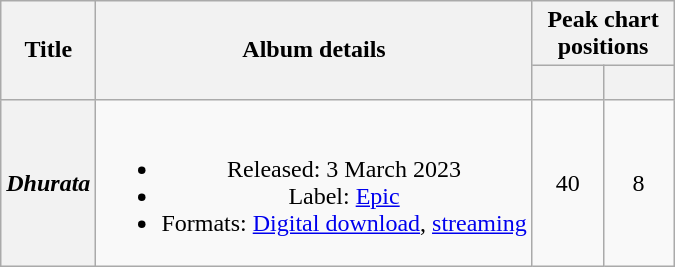<table class="wikitable plainrowheaders" style="text-align:center;">
<tr>
<th scope="col" rowspan="2">Title</th>
<th scope="col" rowspan="2">Album details</th>
<th scope="col" colspan="2">Peak chart positions</th>
</tr>
<tr>
<th style="width:3em; font-size:85%;"><a href='#'></a><br></th>
<th style="width:3em; font-size:85%;"><a href='#'></a><br></th>
</tr>
<tr>
<th scope="row"><em>Dhurata</em></th>
<td><br><ul><li>Released: 3 March 2023</li><li>Label: <a href='#'>Epic</a></li><li>Formats: <a href='#'>Digital download</a>, <a href='#'>streaming</a></li></ul></td>
<td>40</td>
<td>8</td>
</tr>
</table>
